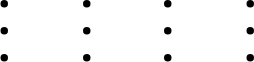<table>
<tr>
<td valign="top" width=20%><br><ul><li></li><li></li><li></li></ul></td>
<td valign="top" width=20%><br><ul><li></li><li></li><li></li></ul></td>
<td valign="top" width=20%><br><ul><li></li><li></li><li></li></ul></td>
<td valign="top" width=20%><br><ul><li></li><li></li><li></li></ul></td>
</tr>
</table>
